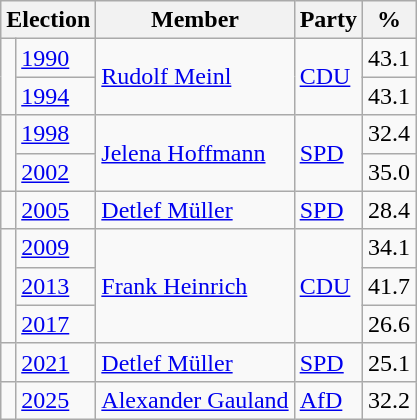<table class=wikitable>
<tr>
<th colspan=2>Election</th>
<th>Member</th>
<th>Party</th>
<th>%</th>
</tr>
<tr>
<td rowspan=2 bgcolor=></td>
<td><a href='#'>1990</a></td>
<td rowspan=2><a href='#'>Rudolf Meinl</a></td>
<td rowspan=2><a href='#'>CDU</a></td>
<td align=right>43.1</td>
</tr>
<tr>
<td><a href='#'>1994</a></td>
<td align=right>43.1</td>
</tr>
<tr>
<td rowspan=2 bgcolor=></td>
<td><a href='#'>1998</a></td>
<td rowspan=2><a href='#'>Jelena Hoffmann</a></td>
<td rowspan=2><a href='#'>SPD</a></td>
<td align=right>32.4</td>
</tr>
<tr>
<td><a href='#'>2002</a></td>
<td align=right>35.0</td>
</tr>
<tr>
<td bgcolor=></td>
<td><a href='#'>2005</a></td>
<td><a href='#'>Detlef Müller</a></td>
<td><a href='#'>SPD</a></td>
<td align=right>28.4</td>
</tr>
<tr>
<td rowspan=3 bgcolor=></td>
<td><a href='#'>2009</a></td>
<td rowspan=3><a href='#'>Frank Heinrich</a></td>
<td rowspan=3><a href='#'>CDU</a></td>
<td align=right>34.1</td>
</tr>
<tr>
<td><a href='#'>2013</a></td>
<td align=right>41.7</td>
</tr>
<tr>
<td><a href='#'>2017</a></td>
<td align=right>26.6</td>
</tr>
<tr>
<td bgcolor=></td>
<td><a href='#'>2021</a></td>
<td><a href='#'>Detlef Müller</a></td>
<td><a href='#'>SPD</a></td>
<td align=right>25.1</td>
</tr>
<tr>
<td bgcolor=></td>
<td><a href='#'>2025</a></td>
<td><a href='#'>Alexander Gauland</a></td>
<td><a href='#'>AfD</a></td>
<td align=right>32.2</td>
</tr>
</table>
